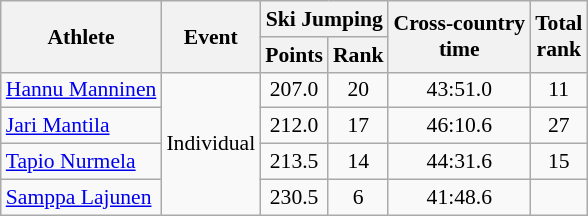<table class="wikitable" style="font-size:90%">
<tr>
<th rowspan="2">Athlete</th>
<th rowspan="2">Event</th>
<th colspan="2">Ski Jumping</th>
<th rowspan="2">Cross-country <br> time</th>
<th rowspan="2">Total <br> rank</th>
</tr>
<tr>
<th>Points</th>
<th>Rank</th>
</tr>
<tr>
<td><a href='#'>Hannu Manninen</a></td>
<td rowspan="4">Individual</td>
<td align="center">207.0</td>
<td align="center">20</td>
<td align="center">43:51.0</td>
<td align="center">11</td>
</tr>
<tr>
<td><a href='#'>Jari Mantila</a></td>
<td align="center">212.0</td>
<td align="center">17</td>
<td align="center">46:10.6</td>
<td align="center">27</td>
</tr>
<tr>
<td><a href='#'>Tapio Nurmela</a></td>
<td align="center">213.5</td>
<td align="center">14</td>
<td align="center">44:31.6</td>
<td align="center">15</td>
</tr>
<tr>
<td><a href='#'>Samppa Lajunen</a></td>
<td align="center">230.5</td>
<td align="center">6</td>
<td align="center">41:48.6</td>
<td align="center"></td>
</tr>
</table>
